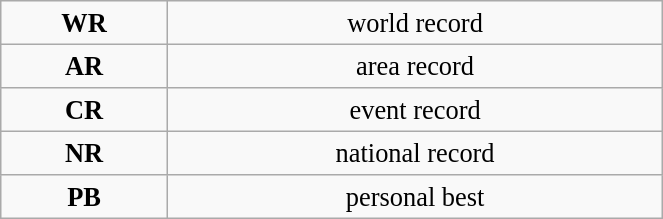<table class="wikitable" style=" text-align:center; font-size:110%;" width="35%">
<tr>
<td><strong>WR</strong></td>
<td>world record</td>
</tr>
<tr>
<td><strong>AR</strong></td>
<td>area record</td>
</tr>
<tr>
<td><strong>CR</strong></td>
<td>event record</td>
</tr>
<tr>
<td><strong>NR</strong></td>
<td>national record</td>
</tr>
<tr>
<td><strong>PB</strong></td>
<td>personal best</td>
</tr>
</table>
